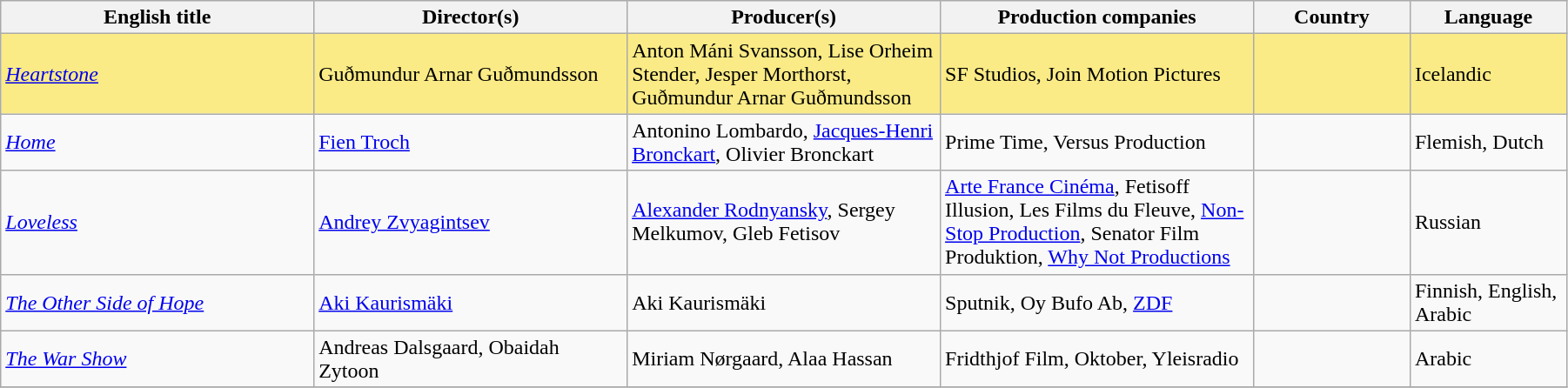<table class="sortable wikitable" width="95%" cellpadding="5">
<tr>
<th width="20%">English title</th>
<th width="20%">Director(s)</th>
<th width="20%">Producer(s)</th>
<th width="20%">Production companies</th>
<th width="10%">Country</th>
<th width="10%">Language</th>
</tr>
<tr style="background:#FAEB86">
<td><em><a href='#'>Heartstone</a></em></td>
<td>Guðmundur Arnar Guðmundsson</td>
<td>Anton Máni Svansson, Lise Orheim Stender, Jesper Morthorst, Guðmundur Arnar Guðmundsson</td>
<td>SF Studios, Join Motion Pictures</td>
<td> </td>
<td>Icelandic</td>
</tr>
<tr>
<td><em><a href='#'>Home</a></em></td>
<td><a href='#'>Fien Troch</a></td>
<td>Antonino Lombardo, <a href='#'>Jacques-Henri Bronckart</a>, Olivier Bronckart</td>
<td>Prime Time, Versus Production</td>
<td></td>
<td>Flemish, Dutch</td>
</tr>
<tr>
<td><em><a href='#'>Loveless</a></em></td>
<td><a href='#'>Andrey Zvyagintsev</a></td>
<td><a href='#'>Alexander Rodnyansky</a>, Sergey Melkumov, Gleb Fetisov</td>
<td><a href='#'>Arte France Cinéma</a>, Fetisoff Illusion, Les Films du Fleuve, <a href='#'>Non-Stop Production</a>, Senator Film Produktion, <a href='#'>Why Not Productions</a></td>
<td>   </td>
<td>Russian</td>
</tr>
<tr>
<td><em><a href='#'>The Other Side of Hope</a></em></td>
<td><a href='#'>Aki Kaurismäki</a></td>
<td>Aki Kaurismäki</td>
<td>Sputnik, Oy Bufo Ab, <a href='#'>ZDF</a></td>
<td> </td>
<td>Finnish, English, Arabic</td>
</tr>
<tr>
<td><em><a href='#'>The War Show</a></em></td>
<td>Andreas Dalsgaard, Obaidah Zytoon</td>
<td>Miriam Nørgaard, Alaa Hassan</td>
<td>Fridthjof Film, Oktober, Yleisradio</td>
<td>  </td>
<td>Arabic</td>
</tr>
<tr>
</tr>
</table>
